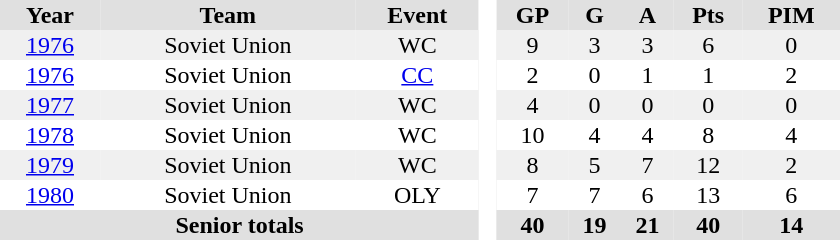<table border="0" cellpadding="1" cellspacing="0" style="text-align:center; width:35em">
<tr ALIGN="center" bgcolor="#e0e0e0">
<th>Year</th>
<th>Team</th>
<th>Event</th>
<th rowspan="99" bgcolor="#ffffff"> </th>
<th>GP</th>
<th>G</th>
<th>A</th>
<th>Pts</th>
<th>PIM</th>
</tr>
<tr bgcolor="#f0f0f0">
<td><a href='#'>1976</a></td>
<td>Soviet Union</td>
<td>WC</td>
<td>9</td>
<td>3</td>
<td>3</td>
<td>6</td>
<td>0</td>
</tr>
<tr>
<td><a href='#'>1976</a></td>
<td>Soviet Union</td>
<td><a href='#'>CC</a></td>
<td>2</td>
<td>0</td>
<td>1</td>
<td>1</td>
<td>2</td>
</tr>
<tr bgcolor="#f0f0f0">
<td><a href='#'>1977</a></td>
<td>Soviet Union</td>
<td>WC</td>
<td>4</td>
<td>0</td>
<td>0</td>
<td>0</td>
<td>0</td>
</tr>
<tr>
<td><a href='#'>1978</a></td>
<td>Soviet Union</td>
<td>WC</td>
<td>10</td>
<td>4</td>
<td>4</td>
<td>8</td>
<td>4</td>
</tr>
<tr bgcolor="#f0f0f0">
<td><a href='#'>1979</a></td>
<td>Soviet Union</td>
<td>WC</td>
<td>8</td>
<td>5</td>
<td>7</td>
<td>12</td>
<td>2</td>
</tr>
<tr>
<td><a href='#'>1980</a></td>
<td>Soviet Union</td>
<td>OLY</td>
<td>7</td>
<td>7</td>
<td>6</td>
<td>13</td>
<td>6</td>
</tr>
<tr bgcolor="#e0e0e0">
<th colspan=3>Senior totals</th>
<th>40</th>
<th>19</th>
<th>21</th>
<th>40</th>
<th>14</th>
</tr>
</table>
